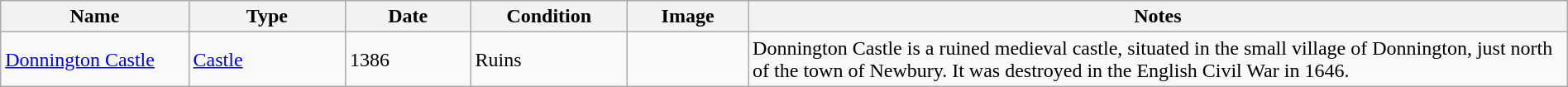<table class="wikitable sortable" width="100%">
<tr>
<th width="12%">Name</th>
<th width="10%">Type</th>
<th width="8%">Date</th>
<th width="10%">Condition</th>
<th class="unsortable" width="90px">Image</th>
<th class="unsortable">Notes</th>
</tr>
<tr>
<td><a href='#'>Donnington Castle</a></td>
<td><a href='#'>Castle</a></td>
<td>1386</td>
<td>Ruins</td>
<td></td>
<td>Donnington Castle is a ruined medieval castle, situated in the small village of Donnington, just north of the town of Newbury. It was destroyed in the English Civil War in 1646.</td>
</tr>
</table>
